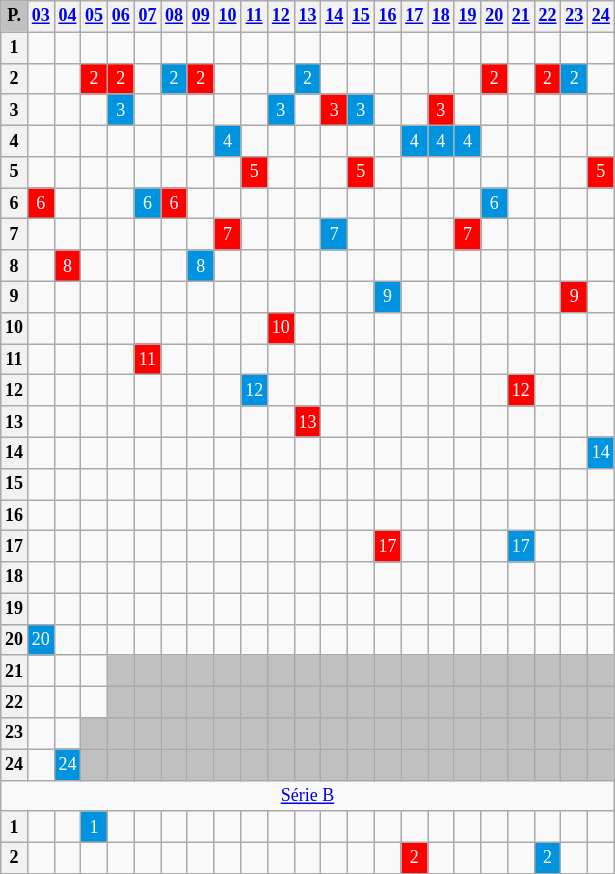<table class="wikitable" style="text-align: center; font-size:75%">
<tr>
<th style="background:#c0c0c0">P.</th>
<th><strong><a href='#'>03</a></strong></th>
<th><strong><a href='#'>04</a></strong></th>
<th><strong><a href='#'>05</a></strong></th>
<th><strong><a href='#'>06</a></strong></th>
<th><strong><a href='#'>07</a></strong></th>
<th><strong><a href='#'>08</a></strong></th>
<th><strong><a href='#'>09</a></strong></th>
<th><strong><a href='#'>10</a></strong></th>
<th><strong><a href='#'>11</a></strong></th>
<th><strong><a href='#'>12</a></strong></th>
<th><strong><a href='#'>13</a></strong></th>
<th><strong><a href='#'>14</a></strong></th>
<th><strong><a href='#'>15</a></strong></th>
<th><strong><a href='#'>16</a></strong></th>
<th><strong><a href='#'>17</a></strong></th>
<th><strong><a href='#'>18</a></strong></th>
<th><strong><a href='#'>19</a></strong></th>
<th><strong><a href='#'>20</a></strong></th>
<th><strong><a href='#'>21</a></strong></th>
<th><strong><a href='#'>22</a></strong></th>
<th><strong><a href='#'>23</a></strong></th>
<th><strong><a href='#'>24</a></strong></th>
</tr>
<tr>
<th>1</th>
<td></td>
<td></td>
<td></td>
<td></td>
<td></td>
<td></td>
<td></td>
<td></td>
<td></td>
<td></td>
<td></td>
<td></td>
<td></td>
<td></td>
<td></td>
<td></td>
<td></td>
<td></td>
<td></td>
<td></td>
<td></td>
<td></td>
</tr>
<tr>
<th>2</th>
<td></td>
<td></td>
<td style="background-color:red;color:white;">2</td>
<td style="background-color:red;color:white;">2</td>
<td></td>
<td style="background-color:#0093E0;color:white;">2</td>
<td style="background-color:red;color:white;">2</td>
<td></td>
<td></td>
<td></td>
<td style="background-color:#0093E0;color:white;">2</td>
<td></td>
<td></td>
<td></td>
<td></td>
<td></td>
<td></td>
<td style="background-color:red;color:white;">2</td>
<td></td>
<td style="background-color:red;color:white;">2</td>
<td style="background-color:#0093E0;color:white;">2</td>
<td></td>
</tr>
<tr>
<th>3</th>
<td></td>
<td></td>
<td></td>
<td style="background-color:#0093E0;color:white;">3</td>
<td></td>
<td></td>
<td></td>
<td></td>
<td></td>
<td style="background-color:#0093E0;color:white;">3</td>
<td></td>
<td style="background-color:red;color:white;">3</td>
<td style="background-color:#0093E0;color:white;">3</td>
<td></td>
<td></td>
<td style="background-color:red;color:white;">3</td>
<td></td>
<td></td>
<td></td>
<td></td>
<td></td>
<td></td>
</tr>
<tr>
<th>4</th>
<td></td>
<td></td>
<td></td>
<td></td>
<td></td>
<td></td>
<td></td>
<td style="background-color:#0093E0;color:white;">4</td>
<td></td>
<td></td>
<td></td>
<td></td>
<td></td>
<td></td>
<td style="background-color:#0093E0;color:white;">4</td>
<td style="background-color:#0093E0;color:white;">4</td>
<td style="background-color:#0093E0;color:white;">4</td>
<td></td>
<td></td>
<td></td>
<td></td>
<td></td>
</tr>
<tr>
<th>5</th>
<td></td>
<td></td>
<td></td>
<td></td>
<td></td>
<td></td>
<td></td>
<td></td>
<td style="background-color:red;color:white;">5</td>
<td></td>
<td></td>
<td></td>
<td style="background-color:red;color:white;">5</td>
<td></td>
<td></td>
<td></td>
<td></td>
<td></td>
<td></td>
<td></td>
<td></td>
<td style="background-color:red;color:white;">5</td>
</tr>
<tr>
<th>6</th>
<td style="background-color:red;color:white;">6</td>
<td></td>
<td></td>
<td></td>
<td style="background-color:#0093E0;color:white;">6</td>
<td style="background-color:red;color:white;">6</td>
<td></td>
<td></td>
<td></td>
<td></td>
<td></td>
<td></td>
<td></td>
<td></td>
<td></td>
<td></td>
<td></td>
<td style="background-color:#0093E0;color:white;">6</td>
<td></td>
<td></td>
<td></td>
<td></td>
</tr>
<tr>
<th>7</th>
<td></td>
<td></td>
<td></td>
<td></td>
<td></td>
<td></td>
<td></td>
<td style="background-color:red;color:white;">7</td>
<td></td>
<td></td>
<td></td>
<td style="background-color:#0093E0;color:white;">7</td>
<td></td>
<td></td>
<td></td>
<td></td>
<td style="background-color:red;color:white;">7</td>
<td></td>
<td></td>
<td></td>
<td></td>
<td></td>
</tr>
<tr>
<th>8</th>
<td></td>
<td style="background-color:red;color:white;">8</td>
<td></td>
<td></td>
<td></td>
<td></td>
<td style="background-color:#0093E0;color:white;">8</td>
<td></td>
<td></td>
<td></td>
<td></td>
<td></td>
<td></td>
<td></td>
<td></td>
<td></td>
<td></td>
<td></td>
<td></td>
<td></td>
<td></td>
<td></td>
</tr>
<tr>
<th>9</th>
<td></td>
<td></td>
<td></td>
<td></td>
<td></td>
<td></td>
<td></td>
<td></td>
<td></td>
<td></td>
<td></td>
<td></td>
<td></td>
<td style="background-color:#0093E0;color:white;">9</td>
<td></td>
<td></td>
<td></td>
<td></td>
<td></td>
<td></td>
<td style="background-color:red;color:white;">9</td>
<td></td>
</tr>
<tr>
<th>10</th>
<td></td>
<td></td>
<td></td>
<td></td>
<td></td>
<td></td>
<td></td>
<td></td>
<td></td>
<td style="background-color:red;color:white;">10</td>
<td></td>
<td></td>
<td></td>
<td></td>
<td></td>
<td></td>
<td></td>
<td></td>
<td></td>
<td></td>
<td></td>
<td></td>
</tr>
<tr>
<th>11</th>
<td></td>
<td></td>
<td></td>
<td></td>
<td style="background-color:red;color:white;">11</td>
<td></td>
<td></td>
<td></td>
<td></td>
<td></td>
<td></td>
<td></td>
<td></td>
<td></td>
<td></td>
<td></td>
<td></td>
<td></td>
<td></td>
<td></td>
<td></td>
<td></td>
</tr>
<tr>
<th>12</th>
<td></td>
<td></td>
<td></td>
<td></td>
<td></td>
<td></td>
<td></td>
<td></td>
<td style="background-color:#0093E0;color:white;">12</td>
<td></td>
<td></td>
<td></td>
<td></td>
<td></td>
<td></td>
<td></td>
<td></td>
<td></td>
<td style="background-color:red;color:white;">12</td>
<td></td>
<td></td>
<td></td>
</tr>
<tr>
<th>13</th>
<td></td>
<td></td>
<td></td>
<td></td>
<td></td>
<td></td>
<td></td>
<td></td>
<td></td>
<td></td>
<td style="background-color:red;color:white;">13</td>
<td></td>
<td></td>
<td></td>
<td></td>
<td></td>
<td></td>
<td></td>
<td></td>
<td></td>
<td></td>
<td></td>
</tr>
<tr>
<th>14</th>
<td></td>
<td></td>
<td></td>
<td></td>
<td></td>
<td></td>
<td></td>
<td></td>
<td></td>
<td></td>
<td></td>
<td></td>
<td></td>
<td></td>
<td></td>
<td></td>
<td></td>
<td></td>
<td></td>
<td></td>
<td></td>
<td style="background-color:#0093E0;color:white;">14</td>
</tr>
<tr>
<th>15</th>
<td></td>
<td></td>
<td></td>
<td></td>
<td></td>
<td></td>
<td></td>
<td></td>
<td></td>
<td></td>
<td></td>
<td></td>
<td></td>
<td></td>
<td></td>
<td></td>
<td></td>
<td></td>
<td></td>
<td></td>
<td></td>
<td></td>
</tr>
<tr>
<th>16</th>
<td></td>
<td></td>
<td></td>
<td></td>
<td></td>
<td></td>
<td></td>
<td></td>
<td></td>
<td></td>
<td></td>
<td></td>
<td></td>
<td></td>
<td></td>
<td></td>
<td></td>
<td></td>
<td></td>
<td></td>
<td></td>
<td></td>
</tr>
<tr>
<th>17</th>
<td></td>
<td></td>
<td></td>
<td></td>
<td></td>
<td></td>
<td></td>
<td></td>
<td></td>
<td></td>
<td></td>
<td></td>
<td></td>
<td style="background-color:red;color:white;">17</td>
<td></td>
<td></td>
<td></td>
<td></td>
<td style="background-color:#0093E0;color:white;">17</td>
<td></td>
<td></td>
<td></td>
</tr>
<tr>
<th>18</th>
<td></td>
<td></td>
<td></td>
<td></td>
<td></td>
<td></td>
<td></td>
<td></td>
<td></td>
<td></td>
<td></td>
<td></td>
<td></td>
<td></td>
<td></td>
<td></td>
<td></td>
<td></td>
<td></td>
<td></td>
<td></td>
<td></td>
</tr>
<tr>
<th>19</th>
<td></td>
<td></td>
<td></td>
<td></td>
<td></td>
<td></td>
<td></td>
<td></td>
<td></td>
<td></td>
<td></td>
<td></td>
<td></td>
<td></td>
<td></td>
<td></td>
<td></td>
<td></td>
<td></td>
<td></td>
<td></td>
<td></td>
</tr>
<tr>
<th>20</th>
<td style="background-color:#0093E0;color:white;">20</td>
<td></td>
<td></td>
<td></td>
<td></td>
<td></td>
<td></td>
<td></td>
<td></td>
<td></td>
<td></td>
<td></td>
<td></td>
<td></td>
<td></td>
<td></td>
<td></td>
<td></td>
<td></td>
<td></td>
<td></td>
<td></td>
</tr>
<tr>
<th>21</th>
<td></td>
<td></td>
<td></td>
<td style="background:#c0c0c0"></td>
<td style="background:#c0c0c0"></td>
<td style="background:#c0c0c0"></td>
<td style="background:#c0c0c0"></td>
<td style="background:#c0c0c0"></td>
<td style="background:#c0c0c0"></td>
<td style="background:#c0c0c0"></td>
<td style="background:#c0c0c0"></td>
<td style="background:#c0c0c0"></td>
<td style="background:#c0c0c0"></td>
<td style="background:#c0c0c0"></td>
<td style="background:#c0c0c0"></td>
<td style="background:#c0c0c0"></td>
<td style="background:#c0c0c0"></td>
<td style="background:#c0c0c0"></td>
<td style="background:#c0c0c0"></td>
<td style="background:#c0c0c0"></td>
<td style="background:#c0c0c0"></td>
<td style="background:#c0c0c0"></td>
</tr>
<tr>
<th>22</th>
<td></td>
<td></td>
<td></td>
<td style="background:#c0c0c0"></td>
<td style="background:#c0c0c0"></td>
<td style="background:#c0c0c0"></td>
<td style="background:#c0c0c0"></td>
<td style="background:#c0c0c0"></td>
<td style="background:#c0c0c0"></td>
<td style="background:#c0c0c0"></td>
<td style="background:#c0c0c0"></td>
<td style="background:#c0c0c0"></td>
<td style="background:#c0c0c0"></td>
<td style="background:#c0c0c0"></td>
<td style="background:#c0c0c0"></td>
<td style="background:#c0c0c0"></td>
<td style="background:#c0c0c0"></td>
<td style="background:#c0c0c0"></td>
<td style="background:#c0c0c0"></td>
<td style="background:#c0c0c0"></td>
<td style="background:#c0c0c0"></td>
<td style="background:#c0c0c0"></td>
</tr>
<tr>
<th>23</th>
<td></td>
<td></td>
<td style="background:#c0c0c0"></td>
<td style="background:#c0c0c0"></td>
<td style="background:#c0c0c0"></td>
<td style="background:#c0c0c0"></td>
<td style="background:#c0c0c0"></td>
<td style="background:#c0c0c0"></td>
<td style="background:#c0c0c0"></td>
<td style="background:#c0c0c0"></td>
<td style="background:#c0c0c0"></td>
<td style="background:#c0c0c0"></td>
<td style="background:#c0c0c0"></td>
<td style="background:#c0c0c0"></td>
<td style="background:#c0c0c0"></td>
<td style="background:#c0c0c0"></td>
<td style="background:#c0c0c0"></td>
<td style="background:#c0c0c0"></td>
<td style="background:#c0c0c0"></td>
<td style="background:#c0c0c0"></td>
<td style="background:#c0c0c0"></td>
<td style="background:#c0c0c0"></td>
</tr>
<tr>
<th>24</th>
<td></td>
<td style="background-color:#0093E0;color:white;">24</td>
<td style="background:#c0c0c0"></td>
<td style="background:#c0c0c0"></td>
<td style="background:#c0c0c0"></td>
<td style="background:#c0c0c0"></td>
<td style="background:#c0c0c0"></td>
<td style="background:#c0c0c0"></td>
<td style="background:#c0c0c0"></td>
<td style="background:#c0c0c0"></td>
<td style="background:#c0c0c0"></td>
<td style="background:#c0c0c0"></td>
<td style="background:#c0c0c0"></td>
<td style="background:#c0c0c0"></td>
<td style="background:#c0c0c0"></td>
<td style="background:#c0c0c0"></td>
<td style="background:#c0c0c0"></td>
<td style="background:#c0c0c0"></td>
<td style="background:#c0c0c0"></td>
<td style="background:#c0c0c0"></td>
<td style="background:#c0c0c0"></td>
<td style="background:#c0c0c0"></td>
</tr>
<tr>
<td colspan="23"><a href='#'>Série B</a></td>
</tr>
<tr>
<th>1</th>
<td></td>
<td></td>
<td style="background-color:#0093E0;color:white;">1</td>
<td></td>
<td></td>
<td></td>
<td></td>
<td></td>
<td></td>
<td></td>
<td></td>
<td></td>
<td></td>
<td></td>
<td></td>
<td></td>
<td></td>
<td></td>
<td></td>
<td></td>
<td></td>
<td></td>
</tr>
<tr>
<th>2</th>
<td></td>
<td></td>
<td></td>
<td></td>
<td></td>
<td></td>
<td></td>
<td></td>
<td></td>
<td></td>
<td></td>
<td></td>
<td></td>
<td></td>
<td style="background-color:red;color:white;">2</td>
<td></td>
<td></td>
<td></td>
<td></td>
<td style="background-color:#0093E0;color:white;">2</td>
<td></td>
<td></td>
</tr>
<tr>
</tr>
</table>
